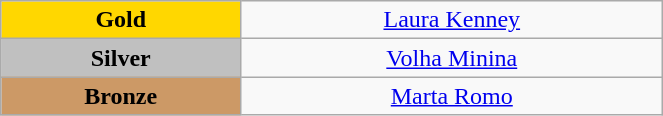<table class="wikitable" style="text-align:center; " width="35%">
<tr>
<td bgcolor="gold"><strong>Gold</strong></td>
<td><a href='#'>Laura Kenney</a><br>  <small><em></em></small></td>
</tr>
<tr>
<td bgcolor="silver"><strong>Silver</strong></td>
<td><a href='#'>Volha Minina</a><br>  <small><em></em></small></td>
</tr>
<tr>
<td bgcolor="CC9966"><strong>Bronze</strong></td>
<td><a href='#'>Marta Romo</a><br>  <small><em></em></small></td>
</tr>
</table>
